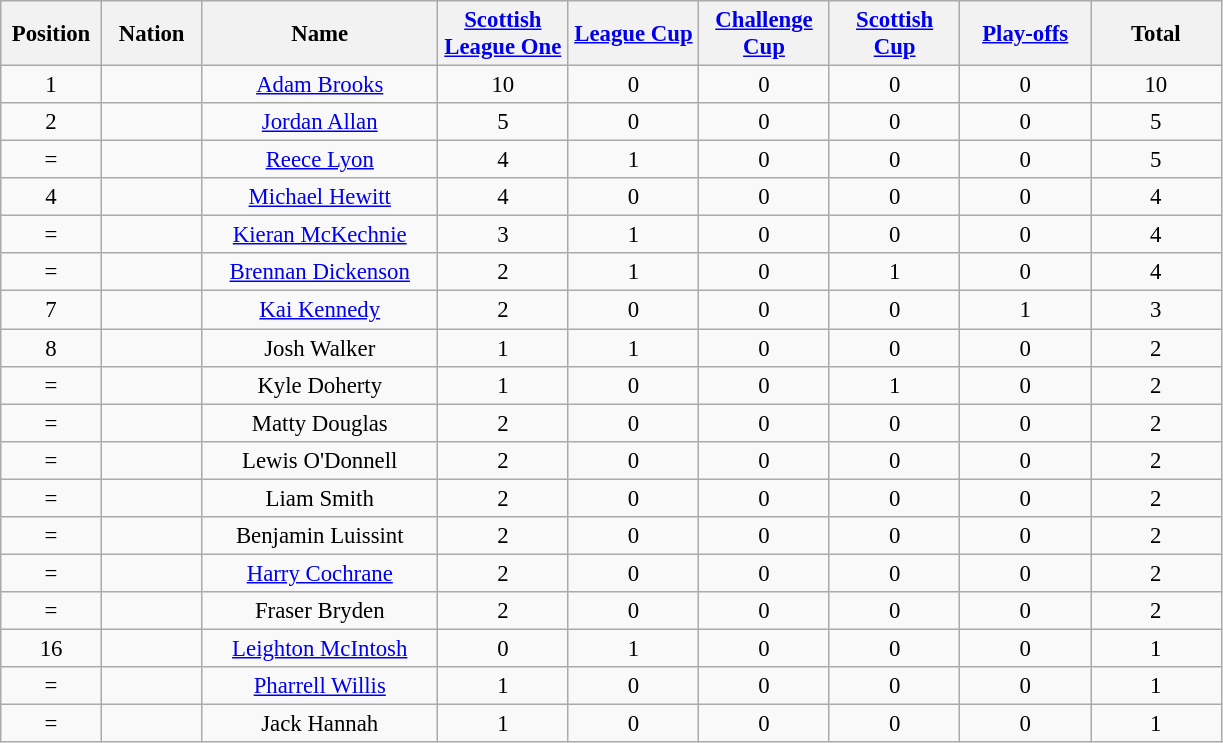<table class="wikitable" style="font-size: 95%; text-align: center">
<tr>
<th width=60>Position</th>
<th width=60>Nation</th>
<th width=150>Name</th>
<th width=80><a href='#'>Scottish League One</a></th>
<th width=80><a href='#'>League Cup</a></th>
<th width=80><a href='#'>Challenge Cup</a></th>
<th width=80><a href='#'>Scottish Cup</a></th>
<th width=80><a href='#'>Play-offs</a></th>
<th width=80>Total</th>
</tr>
<tr>
<td>1</td>
<td></td>
<td><a href='#'>Adam Brooks</a></td>
<td>10</td>
<td>0</td>
<td>0</td>
<td>0</td>
<td>0</td>
<td>10</td>
</tr>
<tr>
<td>2</td>
<td></td>
<td><a href='#'>Jordan Allan</a></td>
<td>5</td>
<td>0</td>
<td>0</td>
<td>0</td>
<td>0</td>
<td>5</td>
</tr>
<tr>
<td>=</td>
<td></td>
<td><a href='#'>Reece Lyon</a></td>
<td>4</td>
<td>1</td>
<td>0</td>
<td>0</td>
<td>0</td>
<td>5</td>
</tr>
<tr>
<td>4</td>
<td></td>
<td><a href='#'>Michael Hewitt</a></td>
<td>4</td>
<td>0</td>
<td>0</td>
<td>0</td>
<td>0</td>
<td>4</td>
</tr>
<tr>
<td>=</td>
<td></td>
<td><a href='#'>Kieran McKechnie</a></td>
<td>3</td>
<td>1</td>
<td>0</td>
<td>0</td>
<td>0</td>
<td>4</td>
</tr>
<tr>
<td>=</td>
<td></td>
<td><a href='#'>Brennan Dickenson</a></td>
<td>2</td>
<td>1</td>
<td>0</td>
<td>1</td>
<td>0</td>
<td>4</td>
</tr>
<tr>
<td>7</td>
<td></td>
<td><a href='#'>Kai Kennedy</a></td>
<td>2</td>
<td>0</td>
<td>0</td>
<td>0</td>
<td>1</td>
<td>3</td>
</tr>
<tr>
<td>8</td>
<td></td>
<td>Josh Walker</td>
<td>1</td>
<td>1</td>
<td>0</td>
<td>0</td>
<td>0</td>
<td>2</td>
</tr>
<tr>
<td>=</td>
<td></td>
<td>Kyle Doherty</td>
<td>1</td>
<td>0</td>
<td>0</td>
<td>1</td>
<td>0</td>
<td>2</td>
</tr>
<tr>
<td>=</td>
<td></td>
<td>Matty Douglas</td>
<td>2</td>
<td>0</td>
<td>0</td>
<td>0</td>
<td>0</td>
<td>2</td>
</tr>
<tr>
<td>=</td>
<td></td>
<td>Lewis O'Donnell</td>
<td>2</td>
<td>0</td>
<td>0</td>
<td>0</td>
<td>0</td>
<td>2</td>
</tr>
<tr>
<td>=</td>
<td></td>
<td>Liam Smith</td>
<td>2</td>
<td>0</td>
<td>0</td>
<td>0</td>
<td>0</td>
<td>2</td>
</tr>
<tr>
<td>=</td>
<td></td>
<td>Benjamin Luissint</td>
<td>2</td>
<td>0</td>
<td>0</td>
<td>0</td>
<td>0</td>
<td>2</td>
</tr>
<tr>
<td>=</td>
<td></td>
<td><a href='#'>Harry Cochrane</a></td>
<td>2</td>
<td>0</td>
<td>0</td>
<td>0</td>
<td>0</td>
<td>2</td>
</tr>
<tr>
<td>=</td>
<td></td>
<td>Fraser Bryden</td>
<td>2</td>
<td>0</td>
<td>0</td>
<td>0</td>
<td>0</td>
<td>2</td>
</tr>
<tr>
<td>16</td>
<td></td>
<td><a href='#'>Leighton McIntosh</a></td>
<td>0</td>
<td>1</td>
<td>0</td>
<td>0</td>
<td>0</td>
<td>1</td>
</tr>
<tr>
<td>=</td>
<td></td>
<td><a href='#'>Pharrell Willis</a></td>
<td>1</td>
<td>0</td>
<td>0</td>
<td>0</td>
<td>0</td>
<td>1</td>
</tr>
<tr>
<td>=</td>
<td></td>
<td>Jack Hannah</td>
<td>1</td>
<td>0</td>
<td>0</td>
<td>0</td>
<td>0</td>
<td>1</td>
</tr>
</table>
